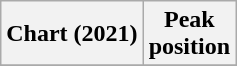<table class="wikitable plainrowheaders" style="text-align:center;">
<tr>
<th>Chart (2021)</th>
<th>Peak<br>position</th>
</tr>
<tr>
</tr>
</table>
